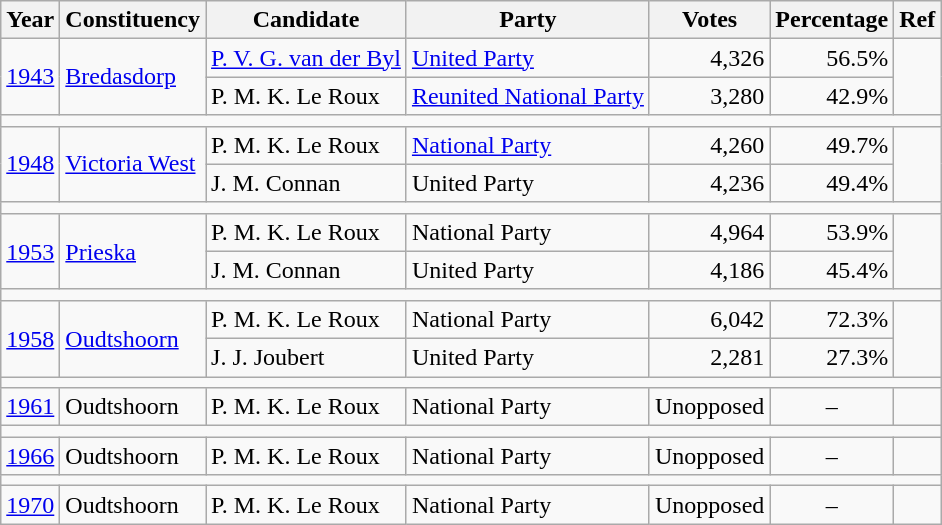<table class="wikitable">
<tr border=1 cellpadding=5 cellspacing=0>
<th>Year</th>
<th>Constituency</th>
<th>Candidate</th>
<th>Party</th>
<th>Votes</th>
<th>Percentage</th>
<th>Ref</th>
</tr>
<tr>
<td rowspan=2><a href='#'>1943</a></td>
<td rowspan=2><a href='#'>Bredasdorp</a></td>
<td><a href='#'>P. V. G. van der Byl</a></td>
<td><a href='#'>United Party</a></td>
<td align=right>4,326</td>
<td align=right>56.5%</td>
<td align=center rowspan=2></td>
</tr>
<tr>
<td>P. M. K. Le Roux</td>
<td><a href='#'>Reunited National Party</a></td>
<td align=right>3,280</td>
<td align=right>42.9%</td>
</tr>
<tr>
<td colspan=7></td>
</tr>
<tr>
<td rowspan=2><a href='#'>1948</a></td>
<td rowspan=2><a href='#'>Victoria West</a></td>
<td>P. M. K. Le Roux</td>
<td><a href='#'>National Party</a></td>
<td align=right>4,260</td>
<td align=right>49.7%</td>
<td align=center rowspan=2></td>
</tr>
<tr>
<td>J. M. Connan</td>
<td>United Party</td>
<td align=right>4,236</td>
<td align=right>49.4%</td>
</tr>
<tr>
<td colspan=7></td>
</tr>
<tr>
<td rowspan=2><a href='#'>1953</a></td>
<td rowspan=2><a href='#'>Prieska</a></td>
<td>P. M. K. Le Roux</td>
<td>National Party</td>
<td align=right>4,964</td>
<td align=right>53.9%</td>
<td align=center rowspan=2></td>
</tr>
<tr>
<td>J. M. Connan</td>
<td>United Party</td>
<td align=right>4,186</td>
<td align=right>45.4%</td>
</tr>
<tr>
<td colspan=7></td>
</tr>
<tr>
<td rowspan=2><a href='#'>1958</a></td>
<td rowspan=2><a href='#'>Oudtshoorn</a></td>
<td>P. M. K. Le Roux</td>
<td>National Party</td>
<td align=right>6,042</td>
<td align=right>72.3%</td>
<td align=center rowspan=2></td>
</tr>
<tr>
<td>J. J. Joubert</td>
<td>United Party</td>
<td align=right>2,281</td>
<td align=right>27.3%</td>
</tr>
<tr>
<td colspan=7></td>
</tr>
<tr>
<td><a href='#'>1961</a></td>
<td>Oudtshoorn</td>
<td>P. M. K. Le Roux</td>
<td>National Party</td>
<td>Unopposed</td>
<td align=center>–</td>
<td align=center></td>
</tr>
<tr>
<td colspan=7></td>
</tr>
<tr>
<td><a href='#'>1966</a></td>
<td>Oudtshoorn</td>
<td>P. M. K. Le Roux</td>
<td>National Party</td>
<td>Unopposed</td>
<td align=center>–</td>
<td align=center></td>
</tr>
<tr>
<td colspan=7></td>
</tr>
<tr>
<td><a href='#'>1970</a></td>
<td>Oudtshoorn</td>
<td>P. M. K. Le Roux</td>
<td>National Party</td>
<td>Unopposed</td>
<td align=center>–</td>
<td align=center></td>
</tr>
</table>
